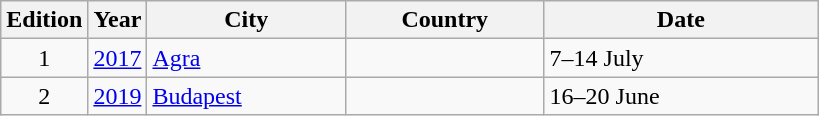<table class="wikitable">
<tr>
<th width=20>Edition</th>
<th width=20>Year</th>
<th width=125>City</th>
<th width=125>Country</th>
<th width=175>Date</th>
</tr>
<tr>
<td align="center">1</td>
<td align=center><a href='#'>2017</a></td>
<td><a href='#'>Agra</a></td>
<td></td>
<td>7–14 July</td>
</tr>
<tr>
<td align="center">2</td>
<td align=center><a href='#'>2019</a></td>
<td><a href='#'>Budapest</a></td>
<td></td>
<td>16–20 June</td>
</tr>
</table>
